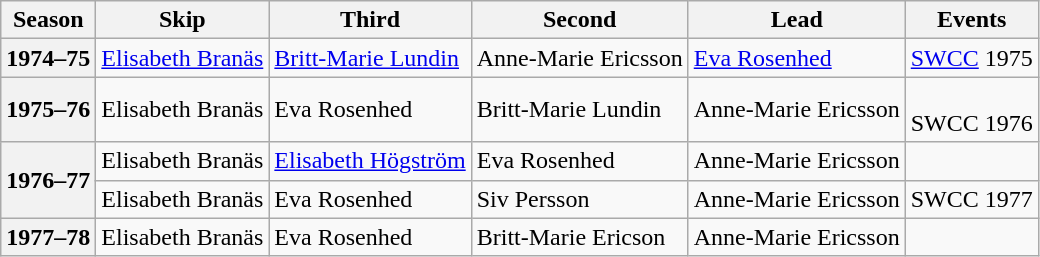<table class="wikitable">
<tr>
<th scope="col">Season</th>
<th scope="col">Skip</th>
<th scope="col">Third</th>
<th scope="col">Second</th>
<th scope="col">Lead</th>
<th scope="col">Events</th>
</tr>
<tr>
<th scope="row">1974–75</th>
<td><a href='#'>Elisabeth Branäs</a></td>
<td><a href='#'>Britt-Marie Lundin</a></td>
<td>Anne-Marie Ericsson</td>
<td><a href='#'>Eva Rosenhed</a></td>
<td><a href='#'>SWCC</a> 1975 </td>
</tr>
<tr>
<th scope="row">1975–76</th>
<td>Elisabeth Branäs</td>
<td>Eva Rosenhed</td>
<td>Britt-Marie Lundin</td>
<td>Anne-Marie Ericsson</td>
<td> <br>SWCC 1976 </td>
</tr>
<tr>
<th scope="row" rowspan=2>1976–77</th>
<td>Elisabeth Branäs</td>
<td><a href='#'>Elisabeth Högström</a></td>
<td>Eva Rosenhed</td>
<td>Anne-Marie Ericsson</td>
<td> </td>
</tr>
<tr>
<td>Elisabeth Branäs</td>
<td>Eva Rosenhed</td>
<td>Siv Persson</td>
<td>Anne-Marie Ericsson</td>
<td>SWCC 1977 </td>
</tr>
<tr>
<th scope="row">1977–78</th>
<td>Elisabeth Branäs</td>
<td>Eva Rosenhed</td>
<td>Britt-Marie Ericson</td>
<td>Anne-Marie Ericsson</td>
<td> </td>
</tr>
</table>
